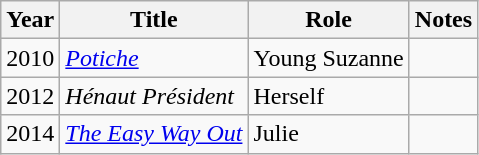<table class="wikitable sortable">
<tr>
<th>Year</th>
<th>Title</th>
<th>Role</th>
<th class="unsortable">Notes</th>
</tr>
<tr>
<td>2010</td>
<td><em><a href='#'>Potiche</a></em></td>
<td>Young Suzanne</td>
<td></td>
</tr>
<tr>
<td>2012</td>
<td><em>Hénaut Président</em></td>
<td>Herself</td>
<td></td>
</tr>
<tr>
<td>2014</td>
<td><em><a href='#'>The Easy Way Out</a></em></td>
<td>Julie</td>
<td></td>
</tr>
</table>
